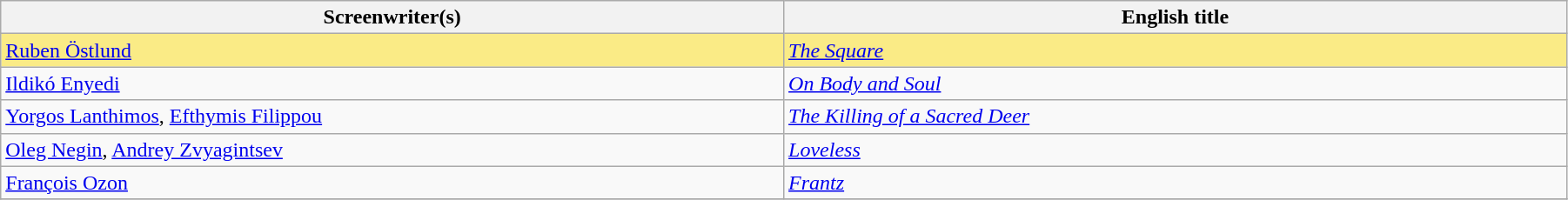<table class="wikitable" width="95%" cellpadding="5">
<tr>
<th width="25%">Screenwriter(s)</th>
<th width="25%">English title</th>
</tr>
<tr style="background:#FAEB86">
<td> <a href='#'>Ruben Östlund</a></td>
<td><em><a href='#'>The Square</a></em></td>
</tr>
<tr>
<td> <a href='#'>Ildikó Enyedi</a></td>
<td><em><a href='#'>On Body and Soul</a></em></td>
</tr>
<tr>
<td> <a href='#'>Yorgos Lanthimos</a>, <a href='#'>Efthymis Filippou</a></td>
<td><em><a href='#'>The Killing of a Sacred Deer</a></em></td>
</tr>
<tr>
<td> <a href='#'>Oleg Negin</a>, <a href='#'>Andrey Zvyagintsev</a></td>
<td><em><a href='#'>Loveless</a></em></td>
</tr>
<tr>
<td> <a href='#'>François Ozon</a></td>
<td><em><a href='#'>Frantz</a></em></td>
</tr>
<tr>
</tr>
</table>
